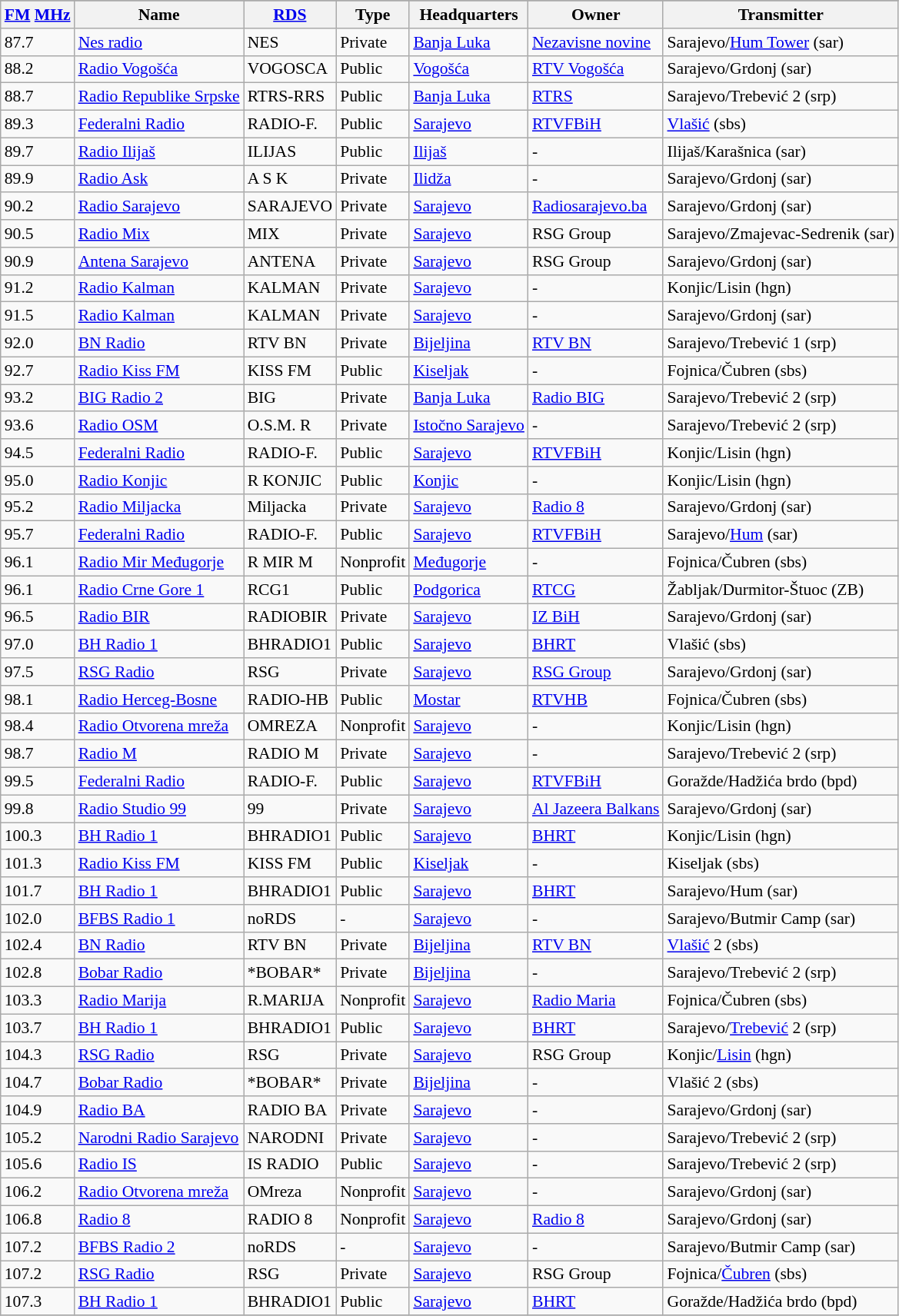<table class="wikitable sortable" style="font-size: 90%">
<tr>
</tr>
<tr>
<th><a href='#'>FM</a> <a href='#'>MHz</a></th>
<th>Name</th>
<th><a href='#'>RDS</a></th>
<th>Type</th>
<th>Headquarters</th>
<th>Owner</th>
<th>Transmitter</th>
</tr>
<tr>
<td>87.7</td>
<td><a href='#'>Nes radio</a></td>
<td>NES</td>
<td>Private</td>
<td><a href='#'>Banja Luka</a></td>
<td><a href='#'>Nezavisne novine</a></td>
<td>Sarajevo/<a href='#'>Hum Tower</a> (sar)</td>
</tr>
<tr>
<td>88.2</td>
<td><a href='#'>Radio Vogošća</a></td>
<td>VOGOSCA</td>
<td>Public</td>
<td><a href='#'>Vogošća</a></td>
<td><a href='#'>RTV Vogošća</a></td>
<td>Sarajevo/Grdonj (sar)</td>
</tr>
<tr>
<td>88.7</td>
<td><a href='#'>Radio Republike Srpske</a></td>
<td>RTRS-RRS</td>
<td>Public</td>
<td><a href='#'>Banja Luka</a></td>
<td><a href='#'>RTRS</a></td>
<td>Sarajevo/Trebević 2 (srp)</td>
</tr>
<tr>
<td>89.3</td>
<td><a href='#'>Federalni Radio</a></td>
<td>RADIO-F.</td>
<td>Public</td>
<td><a href='#'>Sarajevo</a></td>
<td><a href='#'>RTVFBiH</a></td>
<td><a href='#'>Vlašić</a> (sbs)</td>
</tr>
<tr>
<td>89.7</td>
<td><a href='#'>Radio Ilijaš</a></td>
<td>ILIJAS</td>
<td>Public</td>
<td><a href='#'>Ilijaš</a></td>
<td>-</td>
<td>Ilijaš/Karašnica (sar)</td>
</tr>
<tr>
<td>89.9</td>
<td><a href='#'>Radio Ask</a></td>
<td>A S K</td>
<td>Private</td>
<td><a href='#'>Ilidža</a></td>
<td>-</td>
<td>Sarajevo/Grdonj (sar)</td>
</tr>
<tr>
<td>90.2</td>
<td><a href='#'>Radio Sarajevo</a></td>
<td>SARAJEVO</td>
<td>Private</td>
<td><a href='#'>Sarajevo</a></td>
<td><a href='#'>Radiosarajevo.ba</a></td>
<td>Sarajevo/Grdonj (sar)</td>
</tr>
<tr>
<td>90.5</td>
<td><a href='#'>Radio Mix</a></td>
<td>MIX</td>
<td>Private</td>
<td><a href='#'>Sarajevo</a></td>
<td>RSG Group</td>
<td>Sarajevo/Zmajevac-Sedrenik (sar)</td>
</tr>
<tr>
<td>90.9</td>
<td><a href='#'>Antena Sarajevo</a></td>
<td>ANTENA</td>
<td>Private</td>
<td><a href='#'>Sarajevo</a></td>
<td>RSG Group</td>
<td>Sarajevo/Grdonj (sar)</td>
</tr>
<tr>
<td>91.2</td>
<td><a href='#'>Radio Kalman</a></td>
<td>KALMAN</td>
<td>Private</td>
<td><a href='#'>Sarajevo</a></td>
<td>-</td>
<td>Konjic/Lisin (hgn)</td>
</tr>
<tr>
<td>91.5</td>
<td><a href='#'>Radio Kalman</a></td>
<td>KALMAN</td>
<td>Private</td>
<td><a href='#'>Sarajevo</a></td>
<td>-</td>
<td>Sarajevo/Grdonj (sar)</td>
</tr>
<tr>
<td>92.0</td>
<td><a href='#'>BN Radio</a></td>
<td>RTV BN</td>
<td>Private</td>
<td><a href='#'>Bijeljina</a></td>
<td><a href='#'>RTV BN</a></td>
<td>Sarajevo/Trebević 1 (srp)</td>
</tr>
<tr>
<td>92.7</td>
<td><a href='#'>Radio Kiss FM</a></td>
<td>KISS FM</td>
<td>Public</td>
<td><a href='#'>Kiseljak</a></td>
<td>-</td>
<td>Fojnica/Čubren (sbs)</td>
</tr>
<tr>
<td>93.2</td>
<td><a href='#'>BIG Radio 2</a></td>
<td>BIG</td>
<td>Private</td>
<td><a href='#'>Banja Luka</a></td>
<td><a href='#'>Radio BIG</a></td>
<td>Sarajevo/Trebević 2 (srp)</td>
</tr>
<tr>
<td>93.6</td>
<td><a href='#'>Radio OSM</a></td>
<td>O.S.M. R</td>
<td>Private</td>
<td><a href='#'>Istočno Sarajevo</a></td>
<td>-</td>
<td>Sarajevo/Trebević 2 (srp)</td>
</tr>
<tr>
<td>94.5</td>
<td><a href='#'>Federalni Radio</a></td>
<td>RADIO-F.</td>
<td>Public</td>
<td><a href='#'>Sarajevo</a></td>
<td><a href='#'>RTVFBiH</a></td>
<td>Konjic/Lisin (hgn)</td>
</tr>
<tr>
<td>95.0</td>
<td><a href='#'>Radio Konjic</a></td>
<td>R KONJIC</td>
<td>Public</td>
<td><a href='#'>Konjic</a></td>
<td>-</td>
<td>Konjic/Lisin (hgn)</td>
</tr>
<tr>
<td>95.2</td>
<td><a href='#'>Radio Miljacka</a></td>
<td>Miljacka</td>
<td>Private</td>
<td><a href='#'>Sarajevo</a></td>
<td><a href='#'>Radio 8</a></td>
<td>Sarajevo/Grdonj (sar)</td>
</tr>
<tr>
<td>95.7</td>
<td><a href='#'>Federalni Radio</a></td>
<td>RADIO-F.</td>
<td>Public</td>
<td><a href='#'>Sarajevo</a></td>
<td><a href='#'>RTVFBiH</a></td>
<td>Sarajevo/<a href='#'>Hum</a> (sar)</td>
</tr>
<tr>
<td>96.1</td>
<td><a href='#'>Radio Mir Međugorje</a></td>
<td>R MIR M</td>
<td>Nonprofit</td>
<td><a href='#'>Međugorje</a></td>
<td>-</td>
<td>Fojnica/Čubren (sbs)</td>
</tr>
<tr>
<td>96.1</td>
<td><a href='#'>Radio Crne Gore 1</a></td>
<td>RCG1</td>
<td>Public</td>
<td><a href='#'>Podgorica</a></td>
<td><a href='#'>RTCG</a></td>
<td>Žabljak/Durmitor-Štuoc (ZB)</td>
</tr>
<tr>
<td>96.5</td>
<td><a href='#'>Radio BIR</a></td>
<td>RADIOBIR</td>
<td>Private</td>
<td><a href='#'>Sarajevo</a></td>
<td><a href='#'>IZ BiH</a></td>
<td>Sarajevo/Grdonj (sar)</td>
</tr>
<tr>
<td>97.0</td>
<td><a href='#'>BH Radio 1</a></td>
<td>BHRADIO1</td>
<td>Public</td>
<td><a href='#'>Sarajevo</a></td>
<td><a href='#'>BHRT</a></td>
<td>Vlašić (sbs)</td>
</tr>
<tr>
<td>97.5</td>
<td><a href='#'>RSG Radio</a></td>
<td>RSG</td>
<td>Private</td>
<td><a href='#'>Sarajevo</a></td>
<td><a href='#'>RSG Group</a></td>
<td>Sarajevo/Grdonj (sar)</td>
</tr>
<tr>
<td>98.1</td>
<td><a href='#'>Radio Herceg-Bosne</a></td>
<td>RADIO-HB</td>
<td>Public</td>
<td><a href='#'>Mostar</a></td>
<td><a href='#'>RTVHB</a></td>
<td>Fojnica/Čubren (sbs)</td>
</tr>
<tr>
<td>98.4</td>
<td><a href='#'>Radio Otvorena mreža</a></td>
<td>OMREZA</td>
<td>Nonprofit</td>
<td><a href='#'>Sarajevo</a></td>
<td>-</td>
<td>Konjic/Lisin (hgn)</td>
</tr>
<tr>
<td>98.7</td>
<td><a href='#'>Radio M</a></td>
<td>RADIO M</td>
<td>Private</td>
<td><a href='#'>Sarajevo</a></td>
<td>-</td>
<td>Sarajevo/Trebević 2 (srp)</td>
</tr>
<tr>
<td>99.5</td>
<td><a href='#'>Federalni Radio</a></td>
<td>RADIO-F.</td>
<td>Public</td>
<td><a href='#'>Sarajevo</a></td>
<td><a href='#'>RTVFBiH</a></td>
<td>Goražde/Hadžića brdo (bpd)</td>
</tr>
<tr>
<td>99.8</td>
<td><a href='#'>Radio Studio 99</a></td>
<td>99</td>
<td>Private</td>
<td><a href='#'>Sarajevo</a></td>
<td><a href='#'>Al Jazeera Balkans</a></td>
<td>Sarajevo/Grdonj (sar)</td>
</tr>
<tr>
<td>100.3</td>
<td><a href='#'>BH Radio 1</a></td>
<td>BHRADIO1</td>
<td>Public</td>
<td><a href='#'>Sarajevo</a></td>
<td><a href='#'>BHRT</a></td>
<td>Konjic/Lisin (hgn)</td>
</tr>
<tr>
<td>101.3</td>
<td><a href='#'>Radio Kiss FM</a></td>
<td>KISS FM</td>
<td>Public</td>
<td><a href='#'>Kiseljak</a></td>
<td>-</td>
<td>Kiseljak (sbs)</td>
</tr>
<tr>
<td>101.7</td>
<td><a href='#'>BH Radio 1</a></td>
<td>BHRADIO1</td>
<td>Public</td>
<td><a href='#'>Sarajevo</a></td>
<td><a href='#'>BHRT</a></td>
<td>Sarajevo/Hum (sar)</td>
</tr>
<tr>
<td>102.0</td>
<td><a href='#'>BFBS Radio 1</a></td>
<td>noRDS</td>
<td>-</td>
<td><a href='#'>Sarajevo</a></td>
<td>-</td>
<td>Sarajevo/Butmir Camp (sar)</td>
</tr>
<tr>
<td>102.4</td>
<td><a href='#'>BN Radio</a></td>
<td>RTV BN</td>
<td>Private</td>
<td><a href='#'>Bijeljina</a></td>
<td><a href='#'>RTV BN</a></td>
<td><a href='#'>Vlašić</a> 2 (sbs)</td>
</tr>
<tr>
<td>102.8</td>
<td><a href='#'>Bobar Radio</a></td>
<td>*BOBAR*</td>
<td>Private</td>
<td><a href='#'>Bijeljina</a></td>
<td>-</td>
<td>Sarajevo/Trebević 2 (srp)</td>
</tr>
<tr>
<td>103.3</td>
<td><a href='#'>Radio Marija</a></td>
<td>R.MARIJA</td>
<td>Nonprofit</td>
<td><a href='#'>Sarajevo</a></td>
<td><a href='#'>Radio Maria</a></td>
<td>Fojnica/Čubren (sbs)</td>
</tr>
<tr>
<td>103.7</td>
<td><a href='#'>BH Radio 1</a></td>
<td>BHRADIO1</td>
<td>Public</td>
<td><a href='#'>Sarajevo</a></td>
<td><a href='#'>BHRT</a></td>
<td>Sarajevo/<a href='#'>Trebević</a> 2 (srp)</td>
</tr>
<tr>
<td>104.3</td>
<td><a href='#'>RSG Radio</a></td>
<td>RSG</td>
<td>Private</td>
<td><a href='#'>Sarajevo</a></td>
<td>RSG Group</td>
<td>Konjic/<a href='#'>Lisin</a> (hgn)</td>
</tr>
<tr>
<td>104.7</td>
<td><a href='#'>Bobar Radio</a></td>
<td>*BOBAR*</td>
<td>Private</td>
<td><a href='#'>Bijeljina</a></td>
<td>-</td>
<td>Vlašić 2 (sbs)</td>
</tr>
<tr>
<td>104.9</td>
<td><a href='#'>Radio BA</a></td>
<td>RADIO BA</td>
<td>Private</td>
<td><a href='#'>Sarajevo</a></td>
<td>-</td>
<td>Sarajevo/Grdonj (sar)</td>
</tr>
<tr>
<td>105.2</td>
<td><a href='#'>Narodni Radio Sarajevo</a></td>
<td>NARODNI</td>
<td>Private</td>
<td><a href='#'>Sarajevo</a></td>
<td>-</td>
<td>Sarajevo/Trebević 2 (srp)</td>
</tr>
<tr>
<td>105.6</td>
<td><a href='#'>Radio IS</a></td>
<td>IS RADIO</td>
<td>Public</td>
<td><a href='#'>Sarajevo</a></td>
<td>-</td>
<td>Sarajevo/Trebević 2 (srp)</td>
</tr>
<tr>
<td>106.2</td>
<td><a href='#'>Radio Otvorena mreža</a></td>
<td>OMreza</td>
<td>Nonprofit</td>
<td><a href='#'>Sarajevo</a></td>
<td>-</td>
<td>Sarajevo/Grdonj (sar)</td>
</tr>
<tr>
<td>106.8</td>
<td><a href='#'>Radio 8</a></td>
<td>RADIO 8</td>
<td>Nonprofit</td>
<td><a href='#'>Sarajevo</a></td>
<td><a href='#'>Radio 8</a></td>
<td>Sarajevo/Grdonj (sar)</td>
</tr>
<tr>
<td>107.2</td>
<td><a href='#'>BFBS Radio 2</a></td>
<td>noRDS</td>
<td>-</td>
<td><a href='#'>Sarajevo</a></td>
<td>-</td>
<td>Sarajevo/Butmir Camp (sar)</td>
</tr>
<tr>
<td>107.2</td>
<td><a href='#'>RSG Radio</a></td>
<td>RSG</td>
<td>Private</td>
<td><a href='#'>Sarajevo</a></td>
<td>RSG Group</td>
<td>Fojnica/<a href='#'>Čubren</a> (sbs)</td>
</tr>
<tr>
<td>107.3</td>
<td><a href='#'>BH Radio 1</a></td>
<td>BHRADIO1</td>
<td>Public</td>
<td><a href='#'>Sarajevo</a></td>
<td><a href='#'>BHRT</a></td>
<td>Goražde/Hadžića brdo (bpd)</td>
</tr>
<tr>
</tr>
</table>
